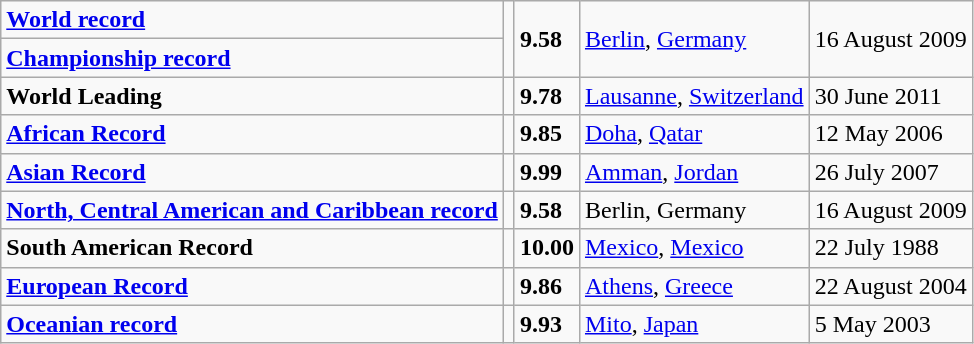<table class="wikitable">
<tr>
<td><strong><a href='#'>World record</a></strong></td>
<td rowspan=2></td>
<td rowspan=2><strong>9.58</strong></td>
<td rowspan=2><a href='#'>Berlin</a>, <a href='#'>Germany</a></td>
<td rowspan=2>16 August 2009</td>
</tr>
<tr>
<td><strong><a href='#'>Championship record</a></strong></td>
</tr>
<tr>
<td><strong>World Leading</strong></td>
<td></td>
<td><strong>9.78</strong></td>
<td><a href='#'>Lausanne</a>, <a href='#'>Switzerland</a></td>
<td>30 June 2011</td>
</tr>
<tr>
<td><strong><a href='#'>African Record</a></strong></td>
<td></td>
<td><strong>9.85</strong></td>
<td><a href='#'>Doha</a>, <a href='#'>Qatar</a></td>
<td>12 May 2006</td>
</tr>
<tr>
<td><strong><a href='#'>Asian Record</a></strong></td>
<td></td>
<td><strong>9.99</strong></td>
<td><a href='#'>Amman</a>, <a href='#'>Jordan</a></td>
<td>26 July 2007</td>
</tr>
<tr>
<td><strong><a href='#'>North, Central American and Caribbean record</a></strong></td>
<td></td>
<td><strong>9.58</strong></td>
<td>Berlin, Germany</td>
<td>16 August 2009</td>
</tr>
<tr>
<td><strong>South American Record</strong></td>
<td></td>
<td><strong>10.00</strong></td>
<td><a href='#'>Mexico</a>, <a href='#'>Mexico</a></td>
<td>22 July 1988</td>
</tr>
<tr>
<td><strong><a href='#'>European Record</a></strong></td>
<td></td>
<td><strong>9.86</strong></td>
<td><a href='#'>Athens</a>, <a href='#'>Greece</a></td>
<td>22 August 2004</td>
</tr>
<tr>
<td><strong><a href='#'>Oceanian record</a></strong></td>
<td></td>
<td><strong>9.93</strong></td>
<td><a href='#'>Mito</a>, <a href='#'>Japan</a></td>
<td>5 May 2003</td>
</tr>
</table>
